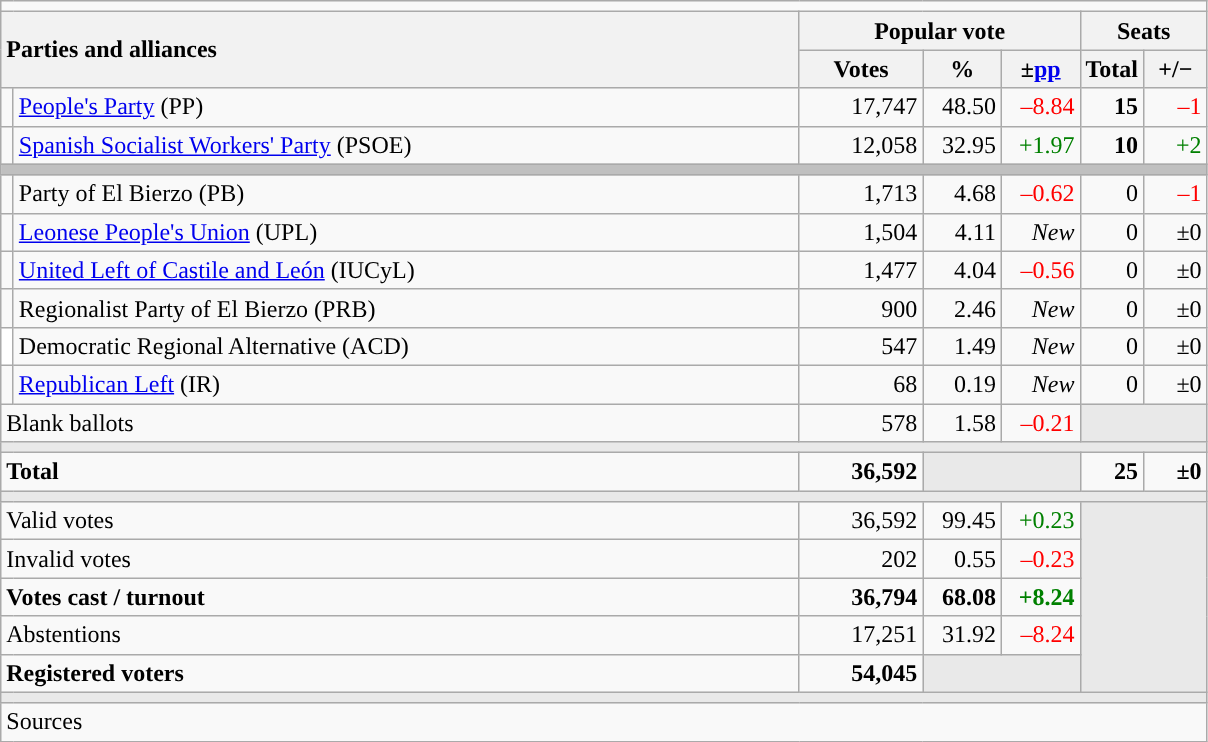<table class="wikitable" style="text-align:right;">
<tr>
<td colspan="7"></td>
</tr>
<tr>
<th style="text-align:left;" rowspan="2" colspan="2" width="525">Parties and alliances</th>
<th colspan="3">Popular vote</th>
<th colspan="2">Seats</th>
</tr>
<tr>
<th width="75">Votes</th>
<th width="45">%</th>
<th width="45">±<a href='#'>pp</a></th>
<th width="35">Total</th>
<th width="35">+/−</th>
</tr>
<tr>
<td width="1" style="color:inherit;background:"></td>
<td align="left"><a href='#'>People's Party</a> (PP)</td>
<td>17,747</td>
<td>48.50</td>
<td style="color:red;">–8.84</td>
<td><strong>15</strong></td>
<td style="color:red;">–1</td>
</tr>
<tr>
<td style="color:inherit;background:"></td>
<td align="left"><a href='#'>Spanish Socialist Workers' Party</a> (PSOE)</td>
<td>12,058</td>
<td>32.95</td>
<td style="color:green;">+1.97</td>
<td><strong>10</strong></td>
<td style="color:green;">+2</td>
</tr>
<tr>
<td colspan="7" bgcolor="#C0C0C0"></td>
</tr>
<tr>
<td style="color:inherit;background:"></td>
<td align="left">Party of El Bierzo (PB)</td>
<td>1,713</td>
<td>4.68</td>
<td style="color:red;">–0.62</td>
<td>0</td>
<td style="color:red;">–1</td>
</tr>
<tr>
<td style="color:inherit;background:"></td>
<td align="left"><a href='#'>Leonese People's Union</a> (UPL)</td>
<td>1,504</td>
<td>4.11</td>
<td><em>New</em></td>
<td>0</td>
<td>±0</td>
</tr>
<tr>
<td style="color:inherit;background:"></td>
<td align="left"><a href='#'>United Left of Castile and León</a> (IUCyL)</td>
<td>1,477</td>
<td>4.04</td>
<td style="color:red;">–0.56</td>
<td>0</td>
<td>±0</td>
</tr>
<tr>
<td style="color:inherit;background:"></td>
<td align="left">Regionalist Party of El Bierzo (PRB)</td>
<td>900</td>
<td>2.46</td>
<td><em>New</em></td>
<td>0</td>
<td>±0</td>
</tr>
<tr>
<td bgcolor="white"></td>
<td align="left">Democratic Regional Alternative (ACD)</td>
<td>547</td>
<td>1.49</td>
<td><em>New</em></td>
<td>0</td>
<td>±0</td>
</tr>
<tr>
<td style="color:inherit;background:"></td>
<td align="left"><a href='#'>Republican Left</a> (IR)</td>
<td>68</td>
<td>0.19</td>
<td><em>New</em></td>
<td>0</td>
<td>±0</td>
</tr>
<tr>
<td align="left" colspan="2">Blank ballots</td>
<td>578</td>
<td>1.58</td>
<td style="color:red;">–0.21</td>
<td bgcolor="#E9E9E9" colspan="2"></td>
</tr>
<tr>
<td colspan="7" bgcolor="#E9E9E9"></td>
</tr>
<tr style="font-weight:bold;">
<td align="left" colspan="2">Total</td>
<td>36,592</td>
<td bgcolor="#E9E9E9" colspan="2"></td>
<td>25</td>
<td>±0</td>
</tr>
<tr>
<td colspan="7" bgcolor="#E9E9E9"></td>
</tr>
<tr>
<td align="left" colspan="2">Valid votes</td>
<td>36,592</td>
<td>99.45</td>
<td style="color:green;">+0.23</td>
<td bgcolor="#E9E9E9" colspan="2" rowspan="5"></td>
</tr>
<tr>
<td align="left" colspan="2">Invalid votes</td>
<td>202</td>
<td>0.55</td>
<td style="color:red;">–0.23</td>
</tr>
<tr style="font-weight:bold;">
<td align="left" colspan="2">Votes cast / turnout</td>
<td>36,794</td>
<td>68.08</td>
<td style="color:green;">+8.24</td>
</tr>
<tr>
<td align="left" colspan="2">Abstentions</td>
<td>17,251</td>
<td>31.92</td>
<td style="color:red;">–8.24</td>
</tr>
<tr style="font-weight:bold;">
<td align="left" colspan="2">Registered voters</td>
<td>54,045</td>
<td bgcolor="#E9E9E9" colspan="2"></td>
</tr>
<tr>
<td colspan="7" bgcolor="#E9E9E9"></td>
</tr>
<tr>
<td align="left" colspan="7">Sources</td>
</tr>
</table>
